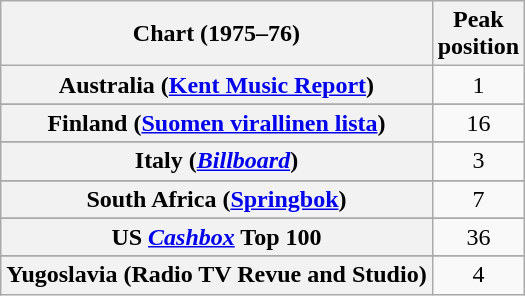<table class="wikitable sortable plainrowheaders" style="text-align:center">
<tr>
<th scope="col">Chart (1975–76)</th>
<th scope="col">Peak<br>position</th>
</tr>
<tr>
<th scope="row">Australia (<a href='#'>Kent Music Report</a>)</th>
<td>1</td>
</tr>
<tr>
</tr>
<tr>
</tr>
<tr>
</tr>
<tr>
</tr>
<tr>
</tr>
<tr>
<th scope="row">Finland (<a href='#'>Suomen virallinen lista</a>)</th>
<td>16</td>
</tr>
<tr>
</tr>
<tr>
<th scope="row">Italy (<em><a href='#'>Billboard</a></em>)</th>
<td>3</td>
</tr>
<tr>
</tr>
<tr>
</tr>
<tr>
</tr>
<tr>
</tr>
<tr>
<th scope="row">South Africa (<a href='#'>Springbok</a>)</th>
<td>7</td>
</tr>
<tr>
</tr>
<tr>
</tr>
<tr>
</tr>
<tr>
</tr>
<tr>
<th scope="row">US <a href='#'><em>Cashbox</em></a> Top 100 </th>
<td>36</td>
</tr>
<tr>
</tr>
<tr>
<th scope="row">Yugoslavia (Radio TV Revue and Studio)</th>
<td>4</td>
</tr>
</table>
